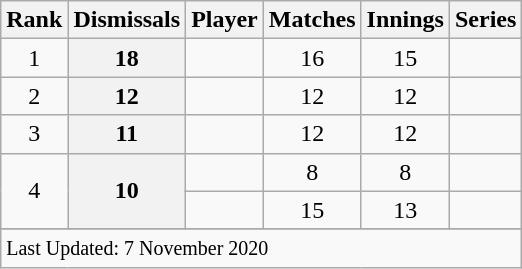<table class="wikitable">
<tr>
<th>Rank</th>
<th>Dismissals</th>
<th>Player</th>
<th>Matches</th>
<th>Innings</th>
<th>Series</th>
</tr>
<tr>
<td align=center>1</td>
<th scope=row style=text-align:center;>18</th>
<td></td>
<td align=center>16</td>
<td align=center>15</td>
<td></td>
</tr>
<tr>
<td align=center>2</td>
<th scope=row style=text-align:center;>12</th>
<td></td>
<td align=center>12</td>
<td align=center>12</td>
<td></td>
</tr>
<tr>
<td align=center>3</td>
<th scope=row style=text-align:center;>11</th>
<td></td>
<td align=center>12</td>
<td align=center>12</td>
<td></td>
</tr>
<tr>
<td align=center rowspan=2>4</td>
<th scope=row style=text-align:center; rowspan=2>10</th>
<td></td>
<td align=center>8</td>
<td align=center>8</td>
<td></td>
</tr>
<tr>
<td></td>
<td align=center>15</td>
<td align=center>13</td>
<td></td>
</tr>
<tr>
</tr>
<tr class=sortbottom>
<td colspan=6><small>Last Updated: 7 November 2020</small></td>
</tr>
</table>
